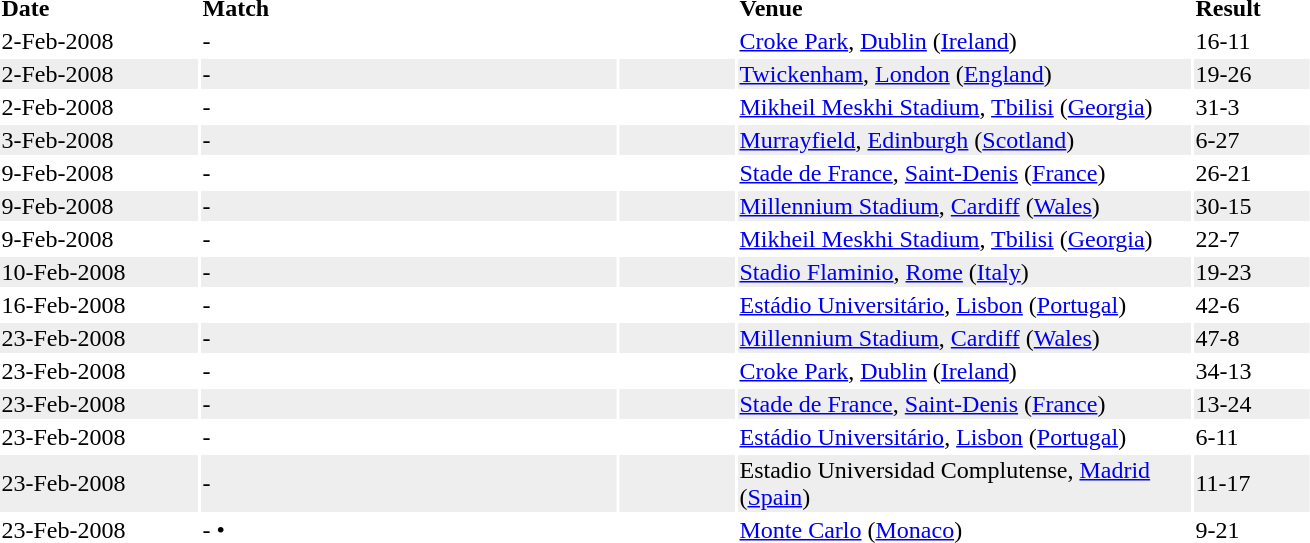<table>
<tr ---->
<td width="130"><strong>Date</strong></td>
<td width="275"><strong>Match</strong></td>
<td width="75"></td>
<td width="300"><strong>Venue</strong></td>
<td width="75"><strong>Result</strong></td>
</tr>
<tr ---->
<td>2-Feb-2008</td>
<td><strong> </strong> - </td>
<td></td>
<td><a href='#'>Croke Park</a>, <a href='#'>Dublin</a> (<a href='#'>Ireland</a>)</td>
<td>16-11</td>
</tr>
<tr ---- bgcolor="#eeeeee">
<td>2-Feb-2008</td>
<td> - <strong></strong></td>
<td></td>
<td><a href='#'>Twickenham</a>, <a href='#'>London</a> (<a href='#'>England</a>)</td>
<td>19-26</td>
</tr>
<tr ---->
<td>2-Feb-2008</td>
<td><strong></strong> - </td>
<td><br></td>
<td><a href='#'>Mikheil Meskhi Stadium</a>, <a href='#'>Tbilisi</a> (<a href='#'>Georgia</a>)</td>
<td>31-3</td>
</tr>
<tr ---- bgcolor="#eeeeee">
<td>3-Feb-2008</td>
<td> - <strong></strong></td>
<td></td>
<td><a href='#'>Murrayfield</a>, <a href='#'>Edinburgh</a> (<a href='#'>Scotland</a>)</td>
<td>6-27</td>
</tr>
<tr ---->
<td>9-Feb-2008</td>
<td><strong></strong> - </td>
<td></td>
<td><a href='#'>Stade de France</a>, <a href='#'>Saint-Denis</a> (<a href='#'>France</a>)</td>
<td>26-21</td>
</tr>
<tr ---- bgcolor="#eeeeee">
<td>9-Feb-2008</td>
<td><strong></strong> - </td>
<td><br></td>
<td><a href='#'>Millennium Stadium</a>, <a href='#'>Cardiff</a> (<a href='#'>Wales</a>)</td>
<td>30-15</td>
</tr>
<tr ---->
<td>9-Feb-2008</td>
<td><strong></strong> - </td>
<td><br></td>
<td><a href='#'>Mikheil Meskhi Stadium</a>, <a href='#'>Tbilisi</a> (<a href='#'>Georgia</a>)</td>
<td>22-7</td>
</tr>
<tr ---- bgcolor="#eeeeee">
<td>10-Feb-2008</td>
<td> - <strong></strong></td>
<td><br></td>
<td><a href='#'>Stadio Flaminio</a>, <a href='#'>Rome</a> (<a href='#'>Italy</a>)</td>
<td>19-23</td>
</tr>
<tr ---->
<td>16-Feb-2008</td>
<td><strong></strong> - </td>
<td><br></td>
<td><a href='#'>Estádio Universitário</a>, <a href='#'>Lisbon</a> (<a href='#'>Portugal</a>)</td>
<td>42-6</td>
</tr>
<tr ---- bgcolor="#eeeeee">
<td>23-Feb-2008</td>
<td><strong></strong> - </td>
<td><br></td>
<td><a href='#'>Millennium Stadium</a>, <a href='#'>Cardiff</a> (<a href='#'>Wales</a>)</td>
<td>47-8</td>
</tr>
<tr ---->
<td>23-Feb-2008</td>
<td><strong> </strong> - </td>
<td><br></td>
<td><a href='#'>Croke Park</a>, <a href='#'>Dublin</a> (<a href='#'>Ireland</a>)</td>
<td>34-13</td>
</tr>
<tr ---- bgcolor="#eeeeee">
<td>23-Feb-2008</td>
<td> - <strong></strong></td>
<td><br></td>
<td><a href='#'>Stade de France</a>, <a href='#'>Saint-Denis</a> (<a href='#'>France</a>)</td>
<td>13-24</td>
</tr>
<tr ---->
<td>23-Feb-2008</td>
<td> - <strong></strong></td>
<td><br></td>
<td><a href='#'>Estádio Universitário</a>, <a href='#'>Lisbon</a> (<a href='#'>Portugal</a>)</td>
<td>6-11</td>
</tr>
<tr ---- bgcolor="#eeeeee">
<td>23-Feb-2008</td>
<td> - <strong></strong></td>
<td><br></td>
<td>Estadio Universidad Complutense, <a href='#'>Madrid</a> (<a href='#'>Spain</a>)</td>
<td>11-17</td>
</tr>
<tr ---->
<td>23-Feb-2008</td>
<td> - <strong></strong> •</td>
<td><br> </td>
<td><a href='#'>Monte Carlo</a> (<a href='#'>Monaco</a>)</td>
<td>9-21</td>
</tr>
</table>
